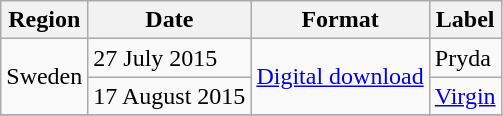<table class=wikitable>
<tr>
<th>Region</th>
<th>Date</th>
<th>Format</th>
<th>Label</th>
</tr>
<tr>
<td rowspan=2>Sweden</td>
<td>27 July 2015</td>
<td rowspan=2><a href='#'>Digital download</a></td>
<td>Pryda</td>
</tr>
<tr>
<td>17 August 2015</td>
<td><a href='#'>Virgin</a></td>
</tr>
<tr>
</tr>
</table>
